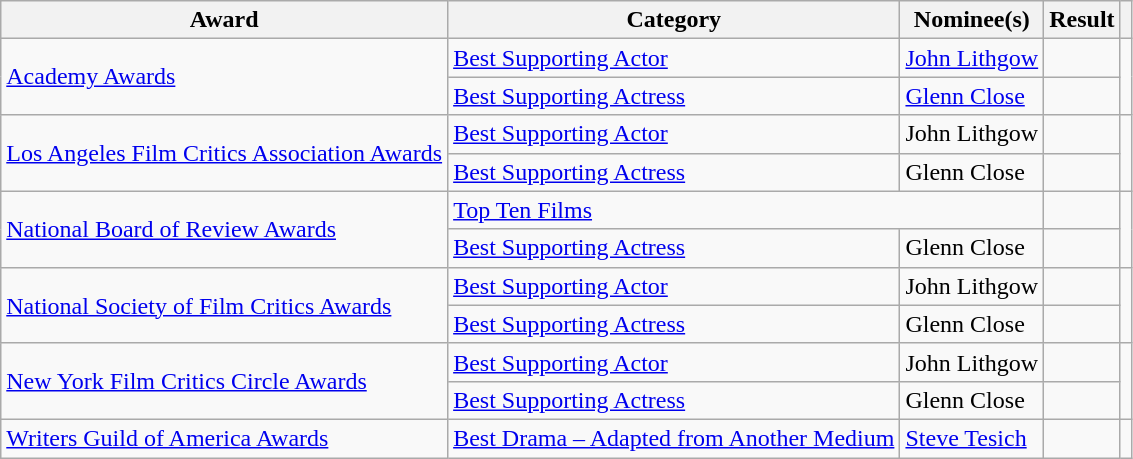<table class="wikitable plainrowheaders">
<tr>
<th>Award</th>
<th>Category</th>
<th>Nominee(s)</th>
<th>Result</th>
<th></th>
</tr>
<tr>
<td rowspan="2"><a href='#'>Academy Awards</a></td>
<td><a href='#'>Best Supporting Actor</a></td>
<td><a href='#'>John Lithgow</a></td>
<td></td>
<td align="center" rowspan="2"></td>
</tr>
<tr>
<td><a href='#'>Best Supporting Actress</a></td>
<td><a href='#'>Glenn Close</a></td>
<td></td>
</tr>
<tr>
<td rowspan="2"><a href='#'>Los Angeles Film Critics Association Awards</a></td>
<td><a href='#'>Best Supporting Actor</a></td>
<td>John Lithgow</td>
<td></td>
<td align="center" rowspan="2"></td>
</tr>
<tr>
<td><a href='#'>Best Supporting Actress</a></td>
<td>Glenn Close</td>
<td></td>
</tr>
<tr>
<td rowspan="2"><a href='#'>National Board of Review Awards</a></td>
<td colspan="2"><a href='#'>Top Ten Films</a></td>
<td></td>
<td align="center" rowspan="2"></td>
</tr>
<tr>
<td><a href='#'>Best Supporting Actress</a></td>
<td>Glenn Close</td>
<td></td>
</tr>
<tr>
<td rowspan="2"><a href='#'>National Society of Film Critics Awards</a></td>
<td><a href='#'>Best Supporting Actor</a></td>
<td>John Lithgow</td>
<td></td>
<td align="center" rowspan="2"></td>
</tr>
<tr>
<td><a href='#'>Best Supporting Actress</a></td>
<td>Glenn Close</td>
<td></td>
</tr>
<tr>
<td rowspan="2"><a href='#'>New York Film Critics Circle Awards</a></td>
<td><a href='#'>Best Supporting Actor</a></td>
<td>John Lithgow</td>
<td></td>
<td align="center" rowspan="2"></td>
</tr>
<tr>
<td><a href='#'>Best Supporting Actress</a></td>
<td>Glenn Close</td>
<td></td>
</tr>
<tr>
<td><a href='#'>Writers Guild of America Awards</a></td>
<td><a href='#'>Best Drama – Adapted from Another Medium</a></td>
<td><a href='#'>Steve Tesich</a></td>
<td></td>
<td align="center"></td>
</tr>
</table>
